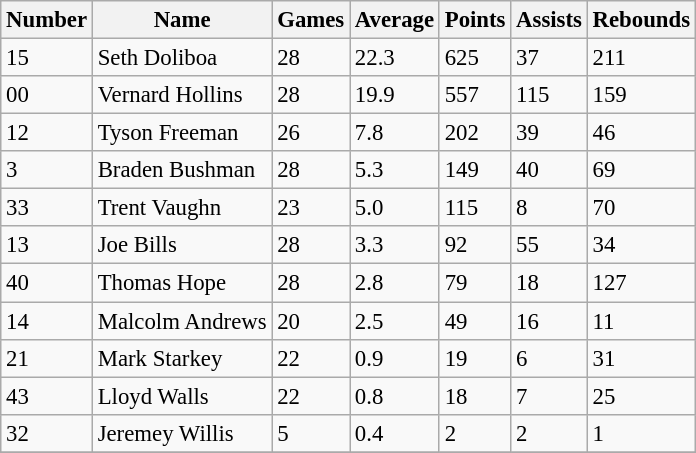<table class="wikitable" style="font-size: 95%;">
<tr>
<th>Number</th>
<th>Name</th>
<th>Games</th>
<th>Average</th>
<th>Points</th>
<th>Assists</th>
<th>Rebounds</th>
</tr>
<tr>
<td>15</td>
<td>Seth Doliboa</td>
<td>28</td>
<td>22.3</td>
<td>625</td>
<td>37</td>
<td>211</td>
</tr>
<tr>
<td>00</td>
<td>Vernard Hollins</td>
<td>28</td>
<td>19.9</td>
<td>557</td>
<td>115</td>
<td>159</td>
</tr>
<tr>
<td>12</td>
<td>Tyson Freeman</td>
<td>26</td>
<td>7.8</td>
<td>202</td>
<td>39</td>
<td>46</td>
</tr>
<tr>
<td>3</td>
<td>Braden Bushman</td>
<td>28</td>
<td>5.3</td>
<td>149</td>
<td>40</td>
<td>69</td>
</tr>
<tr>
<td>33</td>
<td>Trent Vaughn</td>
<td>23</td>
<td>5.0</td>
<td>115</td>
<td>8</td>
<td>70</td>
</tr>
<tr>
<td>13</td>
<td>Joe Bills</td>
<td>28</td>
<td>3.3</td>
<td>92</td>
<td>55</td>
<td>34</td>
</tr>
<tr>
<td>40</td>
<td>Thomas Hope</td>
<td>28</td>
<td>2.8</td>
<td>79</td>
<td>18</td>
<td>127</td>
</tr>
<tr>
<td>14</td>
<td>Malcolm Andrews</td>
<td>20</td>
<td>2.5</td>
<td>49</td>
<td>16</td>
<td>11</td>
</tr>
<tr>
<td>21</td>
<td>Mark Starkey</td>
<td>22</td>
<td>0.9</td>
<td>19</td>
<td>6</td>
<td>31</td>
</tr>
<tr>
<td>43</td>
<td>Lloyd Walls</td>
<td>22</td>
<td>0.8</td>
<td>18</td>
<td>7</td>
<td>25</td>
</tr>
<tr>
<td>32</td>
<td>Jeremey Willis</td>
<td>5</td>
<td>0.4</td>
<td>2</td>
<td>2</td>
<td>1</td>
</tr>
<tr>
</tr>
</table>
